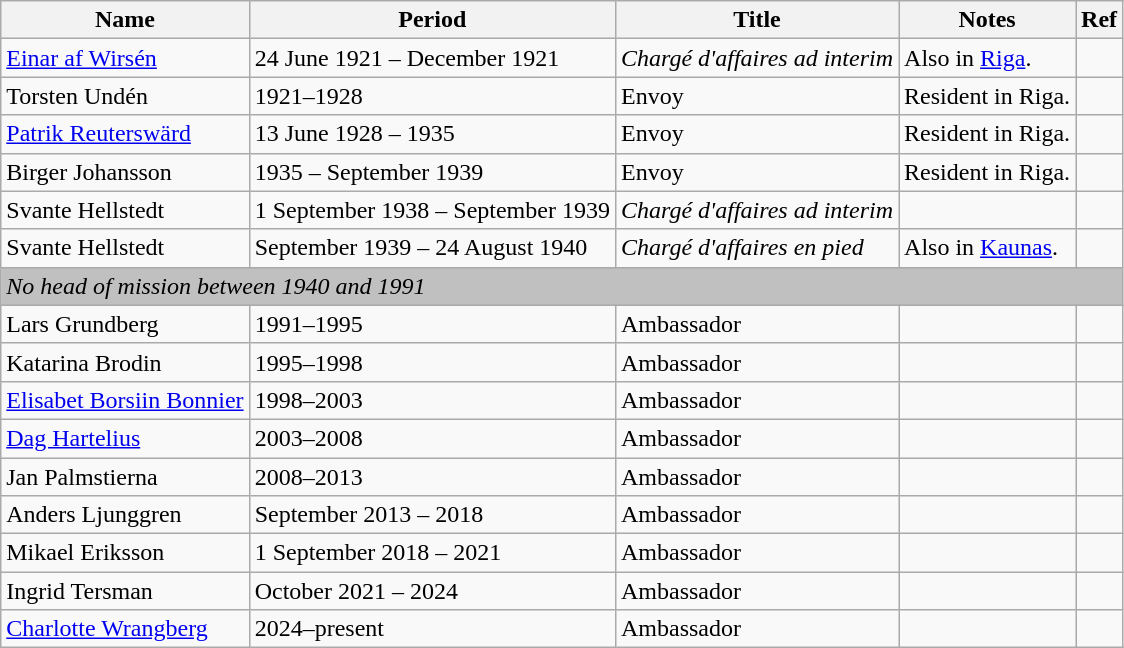<table class="wikitable">
<tr>
<th>Name</th>
<th>Period</th>
<th>Title</th>
<th>Notes</th>
<th>Ref</th>
</tr>
<tr>
<td><a href='#'>Einar af Wirsén</a></td>
<td>24 June 1921 – December 1921</td>
<td><em>Chargé d'affaires ad interim</em></td>
<td>Also in <a href='#'>Riga</a>.</td>
<td></td>
</tr>
<tr>
<td>Torsten Undén</td>
<td>1921–1928</td>
<td>Envoy</td>
<td>Resident in Riga.</td>
<td></td>
</tr>
<tr>
<td><a href='#'>Patrik Reuterswärd</a></td>
<td>13 June 1928 – 1935</td>
<td>Envoy</td>
<td>Resident in Riga.</td>
<td></td>
</tr>
<tr>
<td>Birger Johansson</td>
<td>1935 – September 1939</td>
<td>Envoy</td>
<td>Resident in Riga.</td>
<td></td>
</tr>
<tr>
<td>Svante Hellstedt</td>
<td>1 September 1938 – September 1939</td>
<td><em>Chargé d'affaires ad interim</em></td>
<td></td>
<td></td>
</tr>
<tr>
<td>Svante Hellstedt</td>
<td>September 1939 – 24 August 1940</td>
<td><em>Chargé d'affaires en pied</em></td>
<td>Also in <a href='#'>Kaunas</a>.</td>
<td></td>
</tr>
<tr>
<td colspan="5" style="background: silver;"><em>No head of mission between 1940 and 1991</em></td>
</tr>
<tr>
<td>Lars Grundberg</td>
<td>1991–1995</td>
<td>Ambassador</td>
<td></td>
<td></td>
</tr>
<tr>
<td>Katarina Brodin</td>
<td>1995–1998</td>
<td>Ambassador</td>
<td></td>
<td></td>
</tr>
<tr>
<td><a href='#'>Elisabet Borsiin Bonnier</a></td>
<td>1998–2003</td>
<td>Ambassador</td>
<td></td>
<td></td>
</tr>
<tr>
<td><a href='#'>Dag Hartelius</a></td>
<td>2003–2008</td>
<td>Ambassador</td>
<td></td>
<td></td>
</tr>
<tr>
<td>Jan Palmstierna</td>
<td>2008–2013</td>
<td>Ambassador</td>
<td></td>
<td></td>
</tr>
<tr>
<td>Anders Ljunggren</td>
<td>September 2013 – 2018</td>
<td>Ambassador</td>
<td></td>
<td></td>
</tr>
<tr>
<td>Mikael Eriksson</td>
<td>1 September 2018 – 2021</td>
<td>Ambassador</td>
<td></td>
<td></td>
</tr>
<tr>
<td>Ingrid Tersman</td>
<td>October 2021 – 2024</td>
<td>Ambassador</td>
<td></td>
<td></td>
</tr>
<tr>
<td><a href='#'>Charlotte Wrangberg</a></td>
<td>2024–present</td>
<td>Ambassador</td>
<td></td>
<td></td>
</tr>
</table>
